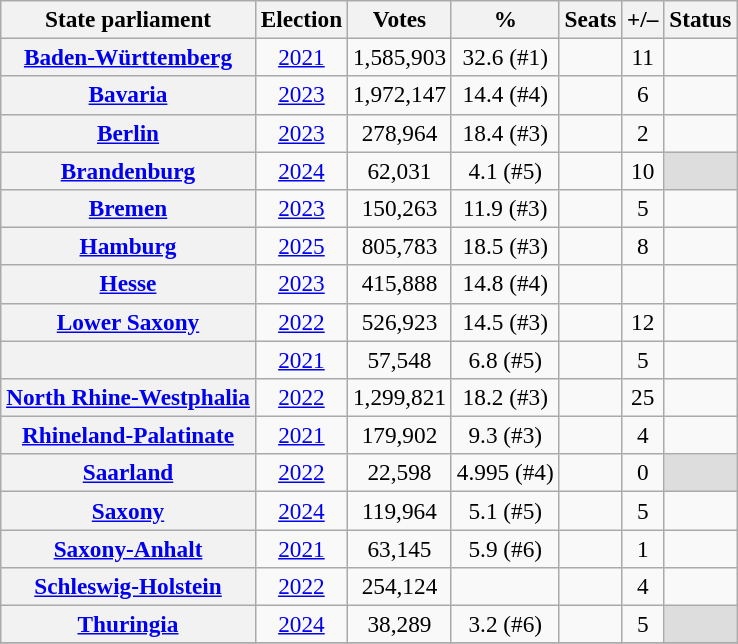<table class="wikitable sortable" style="font-size:97%; text-align:center;">
<tr>
<th class=unsortable>State parliament</th>
<th>Election</th>
<th>Votes</th>
<th>%</th>
<th>Seats</th>
<th>+/–</th>
<th>Status</th>
</tr>
<tr>
<th><a href='#'>Baden-Württemberg</a></th>
<td align=center><a href='#'>2021</a></td>
<td>1,585,903</td>
<td>32.6 (#1)</td>
<td></td>
<td> 11</td>
<td></td>
</tr>
<tr>
<th><a href='#'>Bavaria</a></th>
<td align=center><a href='#'>2023</a></td>
<td>1,972,147</td>
<td>14.4 (#4)</td>
<td></td>
<td> 6</td>
<td></td>
</tr>
<tr>
<th><a href='#'>Berlin</a></th>
<td align=center><a href='#'>2023</a></td>
<td>278,964</td>
<td>18.4 (#3)</td>
<td></td>
<td> 2</td>
<td></td>
</tr>
<tr>
<th><a href='#'>Brandenburg</a></th>
<td align=center><a href='#'>2024</a></td>
<td>62,031</td>
<td>4.1 (#5)</td>
<td></td>
<td> 10</td>
<td align=center style="background:#ddd;"></td>
</tr>
<tr>
<th><a href='#'>Bremen</a></th>
<td align=center><a href='#'>2023</a></td>
<td>150,263</td>
<td>11.9 (#3)</td>
<td></td>
<td> 5</td>
<td></td>
</tr>
<tr>
<th><a href='#'>Hamburg</a></th>
<td align=center><a href='#'>2025</a></td>
<td>805,783</td>
<td>18.5 (#3)</td>
<td></td>
<td> 8</td>
<td></td>
</tr>
<tr>
<th><a href='#'>Hesse</a></th>
<td align=center><a href='#'>2023</a></td>
<td>415,888</td>
<td>14.8 (#4)</td>
<td></td>
<td></td>
<td></td>
</tr>
<tr>
<th><a href='#'>Lower Saxony</a></th>
<td align=center><a href='#'>2022</a></td>
<td>526,923</td>
<td>14.5 (#3)</td>
<td></td>
<td> 12</td>
<td></td>
</tr>
<tr>
<th></th>
<td align=center><a href='#'>2021</a></td>
<td>57,548</td>
<td>6.8 (#5)</td>
<td></td>
<td> 5</td>
<td></td>
</tr>
<tr>
<th><a href='#'>North Rhine-Westphalia</a></th>
<td align=center><a href='#'>2022</a></td>
<td>1,299,821</td>
<td>18.2 (#3)</td>
<td></td>
<td> 25</td>
<td></td>
</tr>
<tr>
<th><a href='#'>Rhineland-Palatinate</a></th>
<td align=center><a href='#'>2021</a></td>
<td>179,902</td>
<td>9.3 (#3)</td>
<td></td>
<td> 4</td>
<td></td>
</tr>
<tr>
<th><a href='#'>Saarland</a></th>
<td align=center><a href='#'>2022</a></td>
<td>22,598</td>
<td>4.995 (#4)</td>
<td></td>
<td> 0</td>
<td align=center style="background:#ddd;"></td>
</tr>
<tr>
<th><a href='#'>Saxony</a></th>
<td align=center><a href='#'>2024</a></td>
<td>119,964</td>
<td>5.1 (#5)</td>
<td></td>
<td> 5</td>
<td></td>
</tr>
<tr>
<th><a href='#'>Saxony-Anhalt</a></th>
<td align=center><a href='#'>2021</a></td>
<td>63,145</td>
<td>5.9 (#6)</td>
<td></td>
<td> 1</td>
<td></td>
</tr>
<tr>
<th><a href='#'>Schleswig-Holstein</a></th>
<td align=center><a href='#'>2022</a></td>
<td>254,124</td>
<td></td>
<td></td>
<td> 4</td>
<td></td>
</tr>
<tr>
<th><a href='#'>Thuringia</a></th>
<td align=center><a href='#'>2024</a></td>
<td>38,289</td>
<td>3.2 (#6)</td>
<td></td>
<td> 5</td>
<td align=center style="background:#ddd;"></td>
</tr>
<tr>
</tr>
</table>
